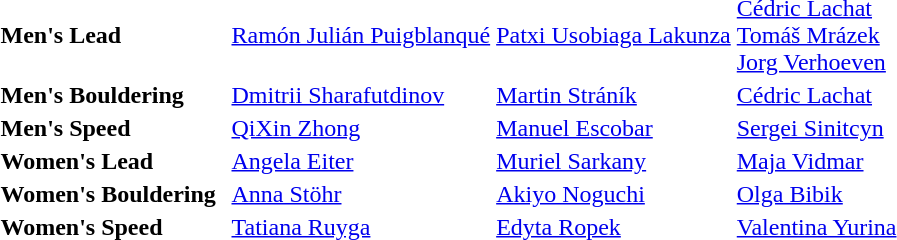<table>
<tr>
<th scope=row style="text-align:left" width=150>Men's Lead</th>
<td> <a href='#'>Ramón Julián Puigblanqué</a></td>
<td> <a href='#'>Patxi Usobiaga Lakunza</a></td>
<td> <a href='#'>Cédric Lachat</a> <br>  <a href='#'>Tomáš Mrázek</a> <br>  <a href='#'>Jorg Verhoeven</a></td>
</tr>
<tr>
<th scope=row style="text-align:left">Men's Bouldering</th>
<td> <a href='#'>Dmitrii Sharafutdinov</a></td>
<td> <a href='#'>Martin Stráník</a></td>
<td> <a href='#'>Cédric Lachat</a></td>
</tr>
<tr>
<th scope=row style="text-align:left">Men's Speed</th>
<td> <a href='#'>QiXin Zhong</a></td>
<td> <a href='#'>Manuel Escobar</a></td>
<td> <a href='#'>Sergei Sinitcyn</a></td>
</tr>
<tr>
<th scope=row style="text-align:left">Women's Lead</th>
<td> <a href='#'>Angela Eiter</a></td>
<td> <a href='#'>Muriel Sarkany</a></td>
<td> <a href='#'>Maja Vidmar</a></td>
</tr>
<tr>
<th scope=row style="text-align:left">Women's Bouldering</th>
<td> <a href='#'>Anna Stöhr</a></td>
<td> <a href='#'>Akiyo Noguchi</a></td>
<td> <a href='#'>Olga Bibik</a></td>
</tr>
<tr>
<th scope=row style="text-align:left">Women's Speed</th>
<td> <a href='#'>Tatiana Ruyga</a></td>
<td> <a href='#'>Edyta Ropek</a></td>
<td> <a href='#'>Valentina Yurina</a></td>
</tr>
</table>
